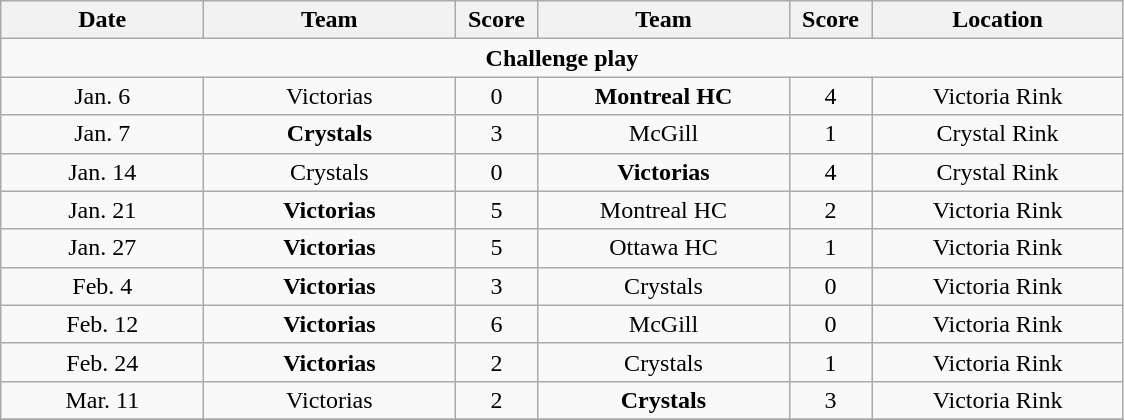<table class="wikitable" style="text-align:center;">
<tr>
<th style="width:8em">Date</th>
<th style="width:10em">Team</th>
<th style="width:3em">Score</th>
<th style="width:10em">Team</th>
<th style="width:3em">Score</th>
<th style="width:10em">Location</th>
</tr>
<tr>
<td colspan="6"><strong>Challenge play</strong></td>
</tr>
<tr>
<td>Jan. 6</td>
<td>Victorias</td>
<td>0</td>
<td><strong>Montreal HC</strong></td>
<td>4</td>
<td>Victoria Rink</td>
</tr>
<tr>
<td>Jan. 7</td>
<td><strong>Crystals</strong></td>
<td>3</td>
<td>McGill</td>
<td>1</td>
<td>Crystal Rink</td>
</tr>
<tr>
<td>Jan. 14</td>
<td>Crystals</td>
<td>0</td>
<td><strong>Victorias</strong></td>
<td>4</td>
<td>Crystal Rink</td>
</tr>
<tr>
<td>Jan. 21</td>
<td><strong> Victorias</strong></td>
<td>5</td>
<td>Montreal HC</td>
<td>2</td>
<td>Victoria Rink</td>
</tr>
<tr>
<td>Jan. 27</td>
<td><strong>Victorias</strong></td>
<td>5</td>
<td>Ottawa HC</td>
<td>1</td>
<td>Victoria Rink</td>
</tr>
<tr>
<td>Feb. 4</td>
<td><strong>Victorias</strong></td>
<td>3</td>
<td>Crystals</td>
<td>0</td>
<td>Victoria Rink</td>
</tr>
<tr>
<td>Feb. 12</td>
<td><strong>Victorias</strong></td>
<td>6</td>
<td>McGill</td>
<td>0</td>
<td>Victoria Rink</td>
</tr>
<tr>
<td>Feb. 24</td>
<td><strong>Victorias</strong></td>
<td>2</td>
<td>Crystals</td>
<td>1</td>
<td>Victoria Rink</td>
</tr>
<tr>
<td>Mar. 11</td>
<td>Victorias</td>
<td>2</td>
<td><strong>Crystals</strong></td>
<td>3</td>
<td>Victoria Rink</td>
</tr>
<tr>
</tr>
</table>
